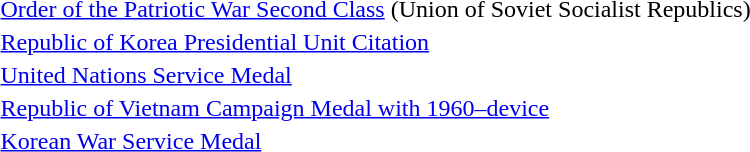<table>
<tr>
<td> <a href='#'>Order of the Patriotic War Second Class</a> (Union of Soviet Socialist Republics)</td>
</tr>
<tr>
<td> <a href='#'>Republic of Korea Presidential Unit Citation</a></td>
</tr>
<tr>
<td> <a href='#'>United Nations Service Medal</a></td>
</tr>
<tr>
<td> <a href='#'>Republic of Vietnam Campaign Medal with 1960–device</a></td>
</tr>
<tr>
<td> <a href='#'>Korean War Service Medal</a></td>
</tr>
</table>
